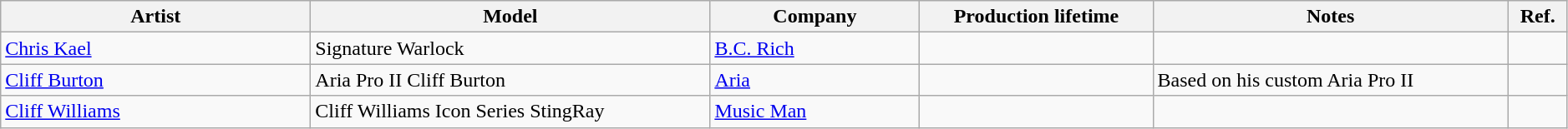<table class="wikitable sortable plainrowheaders" style="width:99%;">
<tr>
<th scope="col" style="width:15em;">Artist</th>
<th scope="col">Model</th>
<th scope="col" style="width:10em;">Company</th>
<th scope="col">Production lifetime</th>
<th scope="col" class="unsortable">Notes</th>
<th scope="col">Ref.</th>
</tr>
<tr>
<td><a href='#'>Chris Kael</a></td>
<td>Signature Warlock</td>
<td><a href='#'>B.C. Rich</a></td>
<td></td>
<td></td>
<td></td>
</tr>
<tr>
<td><a href='#'>Cliff Burton</a></td>
<td>Aria Pro II Cliff Burton</td>
<td><a href='#'>Aria</a></td>
<td></td>
<td>Based on his custom Aria Pro II</td>
<td></td>
</tr>
<tr>
<td><a href='#'>Cliff Williams</a></td>
<td>Cliff Williams Icon Series StingRay</td>
<td><a href='#'>Music Man</a></td>
<td></td>
<td></td>
<td></td>
</tr>
</table>
